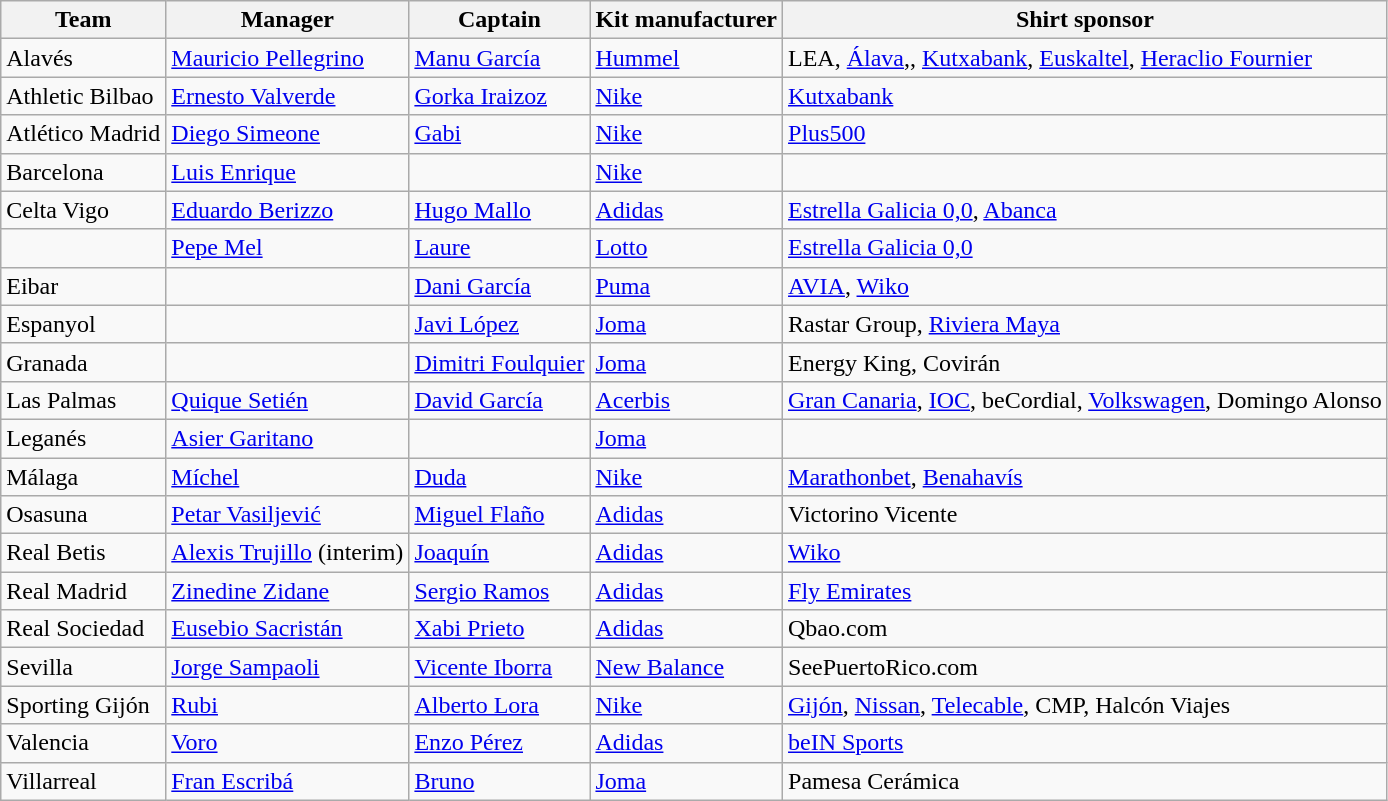<table class="wikitable sortable" style="text-align: left;">
<tr>
<th>Team</th>
<th>Manager</th>
<th>Captain</th>
<th>Kit manufacturer</th>
<th>Shirt sponsor</th>
</tr>
<tr>
<td>Alavés</td>
<td> <a href='#'>Mauricio Pellegrino</a></td>
<td> <a href='#'>Manu García</a></td>
<td><a href='#'>Hummel</a></td>
<td>LEA, <a href='#'>Álava</a>,, <a href='#'>Kutxabank</a>, <a href='#'>Euskaltel</a>, <a href='#'>Heraclio Fournier</a> </td>
</tr>
<tr>
<td>Athletic Bilbao</td>
<td> <a href='#'>Ernesto Valverde</a></td>
<td> <a href='#'>Gorka Iraizoz</a></td>
<td><a href='#'>Nike</a></td>
<td><a href='#'>Kutxabank</a></td>
</tr>
<tr>
<td>Atlético Madrid</td>
<td> <a href='#'>Diego Simeone</a></td>
<td> <a href='#'>Gabi</a></td>
<td><a href='#'>Nike</a></td>
<td><a href='#'>Plus500</a></td>
</tr>
<tr>
<td>Barcelona</td>
<td> <a href='#'>Luis Enrique</a></td>
<td></td>
<td><a href='#'>Nike</a></td>
<td></td>
</tr>
<tr>
<td>Celta Vigo</td>
<td> <a href='#'>Eduardo Berizzo</a></td>
<td> <a href='#'>Hugo Mallo</a></td>
<td><a href='#'>Adidas</a></td>
<td><a href='#'>Estrella Galicia 0,0</a>, <a href='#'>Abanca</a></td>
</tr>
<tr>
<td></td>
<td> <a href='#'>Pepe Mel</a></td>
<td> <a href='#'>Laure</a></td>
<td><a href='#'>Lotto</a></td>
<td><a href='#'>Estrella Galicia 0,0</a></td>
</tr>
<tr>
<td>Eibar</td>
<td></td>
<td> <a href='#'>Dani García</a></td>
<td><a href='#'>Puma</a></td>
<td><a href='#'>AVIA</a>, <a href='#'>Wiko</a></td>
</tr>
<tr>
<td>Espanyol</td>
<td></td>
<td> <a href='#'>Javi López</a></td>
<td><a href='#'>Joma</a></td>
<td>Rastar Group, <a href='#'>Riviera Maya</a></td>
</tr>
<tr>
<td>Granada</td>
<td></td>
<td> <a href='#'>Dimitri Foulquier</a></td>
<td><a href='#'>Joma</a></td>
<td>Energy King, Covirán</td>
</tr>
<tr>
<td>Las Palmas</td>
<td> <a href='#'>Quique Setién</a></td>
<td> <a href='#'>David García</a></td>
<td><a href='#'>Acerbis</a></td>
<td><a href='#'>Gran Canaria</a>, <a href='#'>IOC</a>, beCordial, <a href='#'>Volkswagen</a>, Domingo Alonso</td>
</tr>
<tr>
<td>Leganés</td>
<td> <a href='#'>Asier Garitano</a></td>
<td></td>
<td><a href='#'>Joma</a></td>
<td></td>
</tr>
<tr>
<td>Málaga</td>
<td> <a href='#'>Míchel</a></td>
<td> <a href='#'>Duda</a></td>
<td><a href='#'>Nike</a></td>
<td><a href='#'>Marathonbet</a>, <a href='#'>Benahavís</a></td>
</tr>
<tr>
<td>Osasuna</td>
<td> <a href='#'>Petar Vasiljević</a></td>
<td> <a href='#'>Miguel Flaño</a></td>
<td><a href='#'>Adidas</a></td>
<td>Victorino Vicente</td>
</tr>
<tr>
<td>Real Betis</td>
<td> <a href='#'>Alexis Trujillo</a> (interim)</td>
<td> <a href='#'>Joaquín</a></td>
<td><a href='#'>Adidas</a></td>
<td><a href='#'>Wiko</a></td>
</tr>
<tr>
<td>Real Madrid</td>
<td> <a href='#'>Zinedine Zidane</a></td>
<td> <a href='#'>Sergio Ramos</a></td>
<td><a href='#'>Adidas</a></td>
<td><a href='#'>Fly Emirates</a></td>
</tr>
<tr>
<td>Real Sociedad</td>
<td> <a href='#'>Eusebio Sacristán</a></td>
<td> <a href='#'>Xabi Prieto</a></td>
<td><a href='#'>Adidas</a></td>
<td>Qbao.com</td>
</tr>
<tr>
<td>Sevilla</td>
<td> <a href='#'>Jorge Sampaoli</a></td>
<td> <a href='#'>Vicente Iborra</a></td>
<td><a href='#'>New Balance</a></td>
<td>SeePuertoRico.com</td>
</tr>
<tr>
<td>Sporting Gijón</td>
<td> <a href='#'>Rubi</a></td>
<td> <a href='#'>Alberto Lora</a></td>
<td><a href='#'>Nike</a></td>
<td><a href='#'>Gijón</a>, <a href='#'>Nissan</a>, <a href='#'>Telecable</a>, CMP, Halcón Viajes</td>
</tr>
<tr>
<td>Valencia</td>
<td> <a href='#'>Voro</a></td>
<td> <a href='#'>Enzo Pérez</a></td>
<td><a href='#'>Adidas</a></td>
<td><a href='#'>beIN Sports</a></td>
</tr>
<tr>
<td>Villarreal</td>
<td> <a href='#'>Fran Escribá</a></td>
<td> <a href='#'>Bruno</a></td>
<td><a href='#'>Joma</a></td>
<td>Pamesa Cerámica</td>
</tr>
</table>
